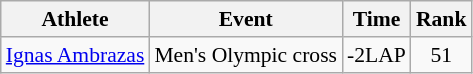<table class=wikitable style=font-size:90%;>
<tr>
<th>Athlete</th>
<th>Event</th>
<th>Time</th>
<th>Rank</th>
</tr>
<tr align=center>
<td align=left><a href='#'>Ignas Ambrazas</a></td>
<td align=left>Men's Olympic cross</td>
<td>-2LAP</td>
<td>51</td>
</tr>
</table>
